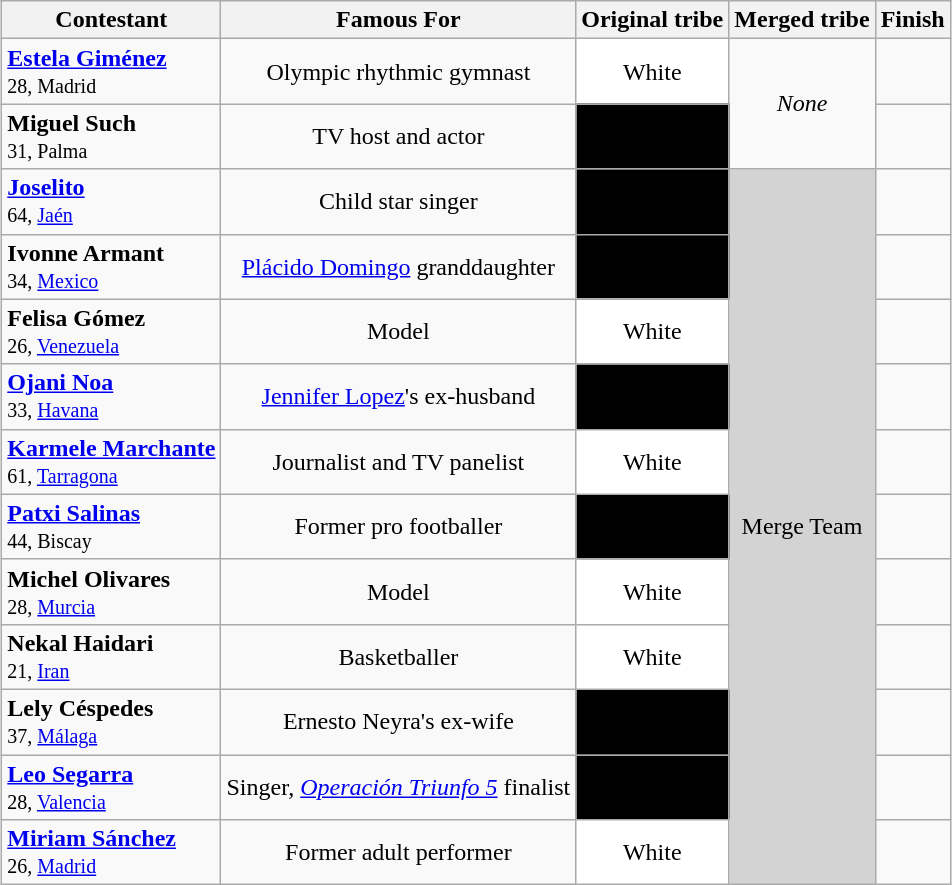<table class="wikitable" style="margin:auto; text-align:center">
<tr>
<th>Contestant</th>
<th>Famous For</th>
<th>Original tribe</th>
<th>Merged tribe</th>
<th>Finish</th>
</tr>
<tr>
<td align="left"><strong><a href='#'>Estela Giménez</a></strong><br><small>28, Madrid</small></td>
<td>Olympic rhythmic gymnast</td>
<td bgcolor="#FFFFFF">White</td>
<td rowspan="2"><em>None</em></td>
<td></td>
</tr>
<tr>
<td align="left"><strong>Miguel Such</strong><br><small>31, Palma</small></td>
<td>TV host and actor</td>
<td bgcolor="#000000"><span>Black</span></td>
<td></td>
</tr>
<tr>
<td align="left"><strong><a href='#'>Joselito</a></strong><br><small>64, <a href='#'>Jaén</a></small></td>
<td>Child star singer</td>
<td bgcolor="#000000"><span>Black</span></td>
<td rowspan=11 bgcolor="lightgray">Merge Team</td>
<td></td>
</tr>
<tr>
<td align="left"><strong>Ivonne Armant</strong><br><small>34, <a href='#'>Mexico</a></small></td>
<td><a href='#'>Plácido Domingo</a> granddaughter</td>
<td bgcolor="#000000"><span>Black</span></td>
<td></td>
</tr>
<tr>
<td align="left"><strong>Felisa Gómez</strong><br><small>26, <a href='#'>Venezuela</a></small></td>
<td>Model</td>
<td bgcolor="#FFFFFF">White</td>
<td></td>
</tr>
<tr>
<td align="left"><strong><a href='#'>Ojani Noa</a></strong><br><small>33, <a href='#'>Havana</a></small></td>
<td><a href='#'>Jennifer Lopez</a>'s ex-husband</td>
<td bgcolor="#000000"><span>Black</span></td>
<td></td>
</tr>
<tr>
<td align="left"><strong><a href='#'>Karmele Marchante</a></strong><br><small>61, <a href='#'>Tarragona</a></small></td>
<td>Journalist and TV panelist</td>
<td bgcolor="#FFFFFF">White</td>
<td></td>
</tr>
<tr>
<td align="left"><strong><a href='#'>Patxi Salinas</a></strong><br><small>44, Biscay</small></td>
<td>Former pro footballer</td>
<td bgcolor="#000000"><span>Black</span></td>
<td></td>
</tr>
<tr>
<td align="left"><strong>Michel Olivares</strong><br><small>28, <a href='#'>Murcia</a></small></td>
<td>Model</td>
<td bgcolor="#FFFFFF">White</td>
<td></td>
</tr>
<tr>
<td align="left"><strong>Nekal Haidari</strong><br><small>21, <a href='#'>Iran</a></small></td>
<td>Basketballer</td>
<td bgcolor="#FFFFFF">White</td>
<td></td>
</tr>
<tr>
<td align="left"><strong>Lely Céspedes</strong><br><small>37, <a href='#'>Málaga</a></small></td>
<td>Ernesto Neyra's ex-wife</td>
<td bgcolor="#000000"><span>Black</span></td>
<td></td>
</tr>
<tr>
<td align="left"><strong><a href='#'>Leo Segarra</a></strong><br><small>28, <a href='#'>Valencia</a></small></td>
<td>Singer, <em><a href='#'>Operación Triunfo 5</a></em> finalist</td>
<td bgcolor="#000000"><span>Black</span></td>
<td></td>
</tr>
<tr>
<td align="left"><strong><a href='#'>Miriam Sánchez</a></strong><br><small>26, <a href='#'>Madrid</a></small></td>
<td>Former adult performer</td>
<td bgcolor="#FFFFFF">White</td>
<td></td>
</tr>
</table>
